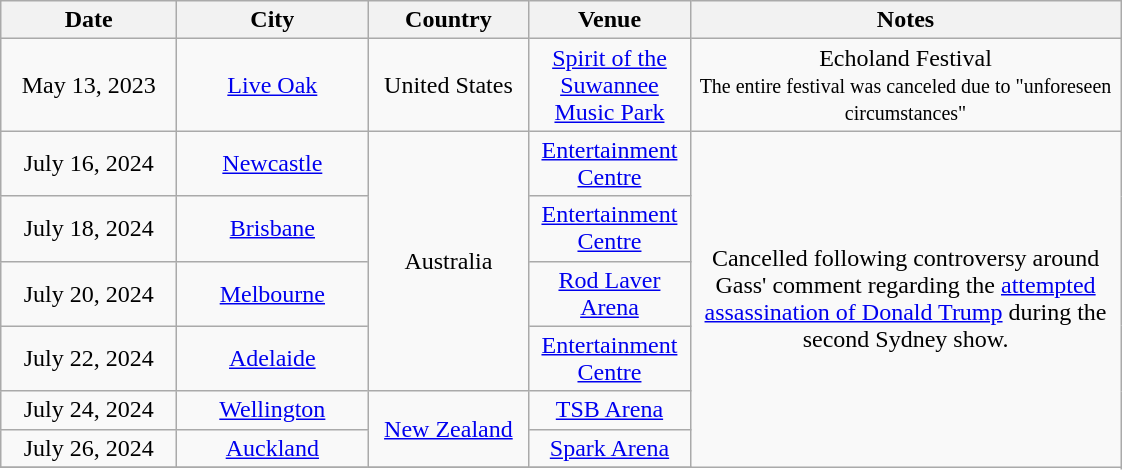<table class="wikitable plainrowheaders" style="text-align:center;">
<tr>
<th width="110">Date</th>
<th width="120">City</th>
<th width="100">Country</th>
<th width="100">Venue</th>
<th width="280">Notes</th>
</tr>
<tr>
<td>May 13, 2023</td>
<td><a href='#'>Live Oak</a></td>
<td>United States</td>
<td><a href='#'>Spirit of the Suwannee Music Park</a></td>
<td>Echoland Festival<br><small>The entire festival was canceled due to "unforeseen circumstances"</small></td>
</tr>
<tr>
<td>July 16, 2024</td>
<td><a href='#'>Newcastle</a></td>
<td rowspan="4">Australia</td>
<td><a href='#'>Entertainment Centre</a></td>
<td rowspan="7">Cancelled following controversy around Gass' comment regarding the <a href='#'>attempted assassination of Donald Trump</a> during the second Sydney show.</td>
</tr>
<tr>
<td>July 18, 2024</td>
<td><a href='#'>Brisbane</a></td>
<td><a href='#'>Entertainment Centre</a></td>
</tr>
<tr>
<td>July 20, 2024</td>
<td><a href='#'>Melbourne</a></td>
<td><a href='#'>Rod Laver Arena</a></td>
</tr>
<tr>
<td>July 22, 2024</td>
<td><a href='#'>Adelaide</a></td>
<td><a href='#'>Entertainment Centre</a></td>
</tr>
<tr>
<td>July 24, 2024</td>
<td><a href='#'>Wellington</a></td>
<td rowspan="2"><a href='#'>New Zealand</a></td>
<td><a href='#'>TSB Arena</a></td>
</tr>
<tr>
<td>July 26, 2024</td>
<td><a href='#'>Auckland</a></td>
<td><a href='#'>Spark Arena</a></td>
</tr>
<tr>
</tr>
</table>
